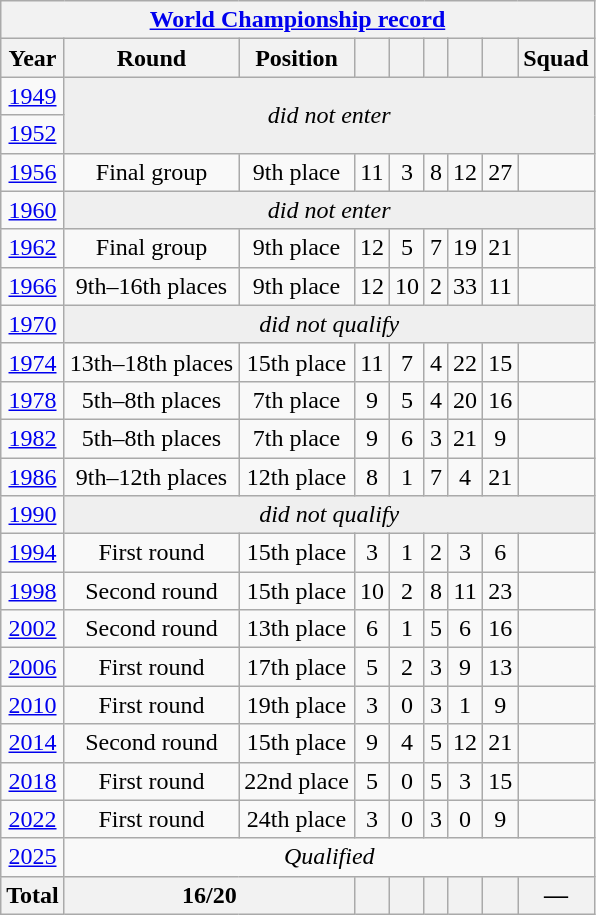<table class="wikitable" style="text-align:center">
<tr>
<th colspan=9><a href='#'>World Championship record</a></th>
</tr>
<tr>
<th>Year</th>
<th>Round</th>
<th>Position</th>
<th></th>
<th></th>
<th></th>
<th></th>
<th></th>
<th>Squad</th>
</tr>
<tr>
<td> <a href='#'>1949</a></td>
<td bgcolor=#efefef colspan=8 rowspan=2><em>did not enter</em></td>
</tr>
<tr>
<td> <a href='#'>1952</a></td>
</tr>
<tr>
<td> <a href='#'>1956</a></td>
<td>Final group</td>
<td>9th place</td>
<td>11</td>
<td>3</td>
<td>8</td>
<td>12</td>
<td>27</td>
<td></td>
</tr>
<tr>
<td> <a href='#'>1960</a></td>
<td bgcolor=#efefef colspan=8><em>did not enter</em></td>
</tr>
<tr>
<td> <a href='#'>1962</a></td>
<td>Final group</td>
<td>9th place</td>
<td>12</td>
<td>5</td>
<td>7</td>
<td>19</td>
<td>21</td>
<td></td>
</tr>
<tr>
<td> <a href='#'>1966</a></td>
<td>9th–16th places</td>
<td>9th place</td>
<td>12</td>
<td>10</td>
<td>2</td>
<td>33</td>
<td>11</td>
<td></td>
</tr>
<tr>
<td> <a href='#'>1970</a></td>
<td bgcolor=#efefef colspan=8><em>did not qualify</em></td>
</tr>
<tr>
<td> <a href='#'>1974</a></td>
<td>13th–18th places</td>
<td>15th place</td>
<td>11</td>
<td>7</td>
<td>4</td>
<td>22</td>
<td>15</td>
<td></td>
</tr>
<tr>
<td> <a href='#'>1978</a></td>
<td>5th–8th places</td>
<td>7th place</td>
<td>9</td>
<td>5</td>
<td>4</td>
<td>20</td>
<td>16</td>
<td></td>
</tr>
<tr>
<td> <a href='#'>1982</a></td>
<td>5th–8th places</td>
<td>7th place</td>
<td>9</td>
<td>6</td>
<td>3</td>
<td>21</td>
<td>9</td>
<td></td>
</tr>
<tr>
<td> <a href='#'>1986</a></td>
<td>9th–12th places</td>
<td>12th place</td>
<td>8</td>
<td>1</td>
<td>7</td>
<td>4</td>
<td>21</td>
<td></td>
</tr>
<tr>
<td> <a href='#'>1990</a></td>
<td bgcolor=#efefef colspan=8><em>did not qualify</em></td>
</tr>
<tr>
<td> <a href='#'>1994</a></td>
<td>First round</td>
<td>15th place</td>
<td>3</td>
<td>1</td>
<td>2</td>
<td>3</td>
<td>6</td>
<td></td>
</tr>
<tr>
<td> <a href='#'>1998</a></td>
<td>Second round</td>
<td>15th place</td>
<td>10</td>
<td>2</td>
<td>8</td>
<td>11</td>
<td>23</td>
<td></td>
</tr>
<tr>
<td> <a href='#'>2002</a></td>
<td>Second round</td>
<td>13th place</td>
<td>6</td>
<td>1</td>
<td>5</td>
<td>6</td>
<td>16</td>
<td></td>
</tr>
<tr>
<td> <a href='#'>2006</a></td>
<td>First round</td>
<td>17th place</td>
<td>5</td>
<td>2</td>
<td>3</td>
<td>9</td>
<td>13</td>
<td></td>
</tr>
<tr>
<td> <a href='#'>2010</a></td>
<td>First round</td>
<td>19th place</td>
<td>3</td>
<td>0</td>
<td>3</td>
<td>1</td>
<td>9</td>
<td></td>
</tr>
<tr>
<td> <a href='#'>2014</a></td>
<td>Second round</td>
<td>15th place</td>
<td>9</td>
<td>4</td>
<td>5</td>
<td>12</td>
<td>21</td>
<td></td>
</tr>
<tr>
<td>  <a href='#'>2018</a></td>
<td>First round</td>
<td>22nd place</td>
<td>5</td>
<td>0</td>
<td>5</td>
<td>3</td>
<td>15</td>
<td></td>
</tr>
<tr>
<td>  <a href='#'>2022</a></td>
<td>First round</td>
<td>24th place</td>
<td>3</td>
<td>0</td>
<td>3</td>
<td>0</td>
<td>9</td>
<td></td>
</tr>
<tr>
<td> <a href='#'>2025</a></td>
<td colspan=8><em>Qualified</em></td>
</tr>
<tr>
<th>Total</th>
<th colspan=2>16/20</th>
<th></th>
<th></th>
<th></th>
<th></th>
<th></th>
<th>—</th>
</tr>
</table>
